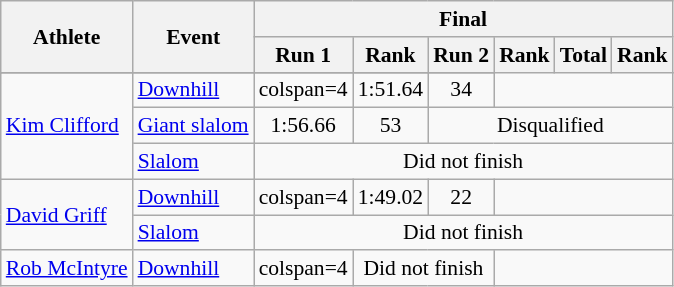<table class="wikitable" style="font-size:90%">
<tr>
<th rowspan="2">Athlete</th>
<th rowspan="2">Event</th>
<th colspan="6">Final</th>
</tr>
<tr>
<th>Run 1</th>
<th>Rank</th>
<th>Run 2</th>
<th>Rank</th>
<th>Total</th>
<th>Rank</th>
</tr>
<tr>
</tr>
<tr align="center">
<td align="left" rowspan=3><a href='#'>Kim Clifford</a></td>
<td align="left"><a href='#'>Downhill</a></td>
<td>colspan=4 </td>
<td>1:51.64</td>
<td>34</td>
</tr>
<tr align="center">
<td align="left"><a href='#'>Giant slalom</a></td>
<td>1:56.66</td>
<td>53</td>
<td colspan=4>Disqualified</td>
</tr>
<tr align="center">
<td align="left"><a href='#'>Slalom</a></td>
<td colspan=6>Did not finish</td>
</tr>
<tr align="center">
<td align="left" rowspan=2><a href='#'>David Griff</a></td>
<td align="left"><a href='#'>Downhill</a></td>
<td>colspan=4 </td>
<td>1:49.02</td>
<td>22</td>
</tr>
<tr align="center">
<td align="left"><a href='#'>Slalom</a></td>
<td colspan=6>Did not finish</td>
</tr>
<tr align="center">
<td align="left"><a href='#'>Rob McIntyre</a></td>
<td align="left"><a href='#'>Downhill</a></td>
<td>colspan=4 </td>
<td colspan=2>Did not finish</td>
</tr>
</table>
